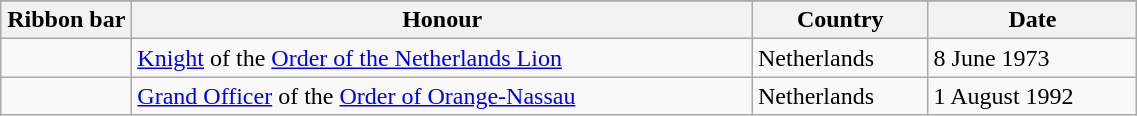<table class="wikitable" style="width:60%;">
<tr style="background:#ccf; text-align:center;">
</tr>
<tr>
<th style="width:80px;">Ribbon bar</th>
<th>Honour</th>
<th>Country</th>
<th>Date</th>
</tr>
<tr>
<td></td>
<td><a href='#'>Knight</a> of the <a href='#'>Order of the Netherlands Lion</a></td>
<td>Netherlands</td>
<td>8 June 1973</td>
</tr>
<tr>
<td></td>
<td><a href='#'>Grand Officer</a> of the <a href='#'>Order of Orange-Nassau</a></td>
<td>Netherlands</td>
<td>1 August 1992</td>
</tr>
</table>
